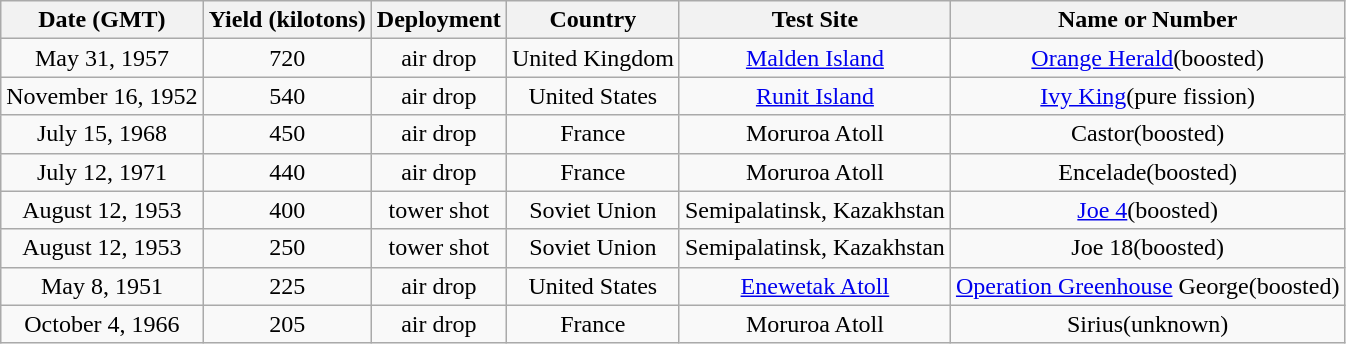<table class="wikitable sortable"  style="text-align:center;">
<tr>
<th>Date (GMT)</th>
<th>Yield (kilotons)</th>
<th>Deployment</th>
<th>Country</th>
<th>Test Site</th>
<th>Name or Number</th>
</tr>
<tr>
<td>May 31, 1957</td>
<td>720</td>
<td>air drop</td>
<td>United Kingdom</td>
<td><a href='#'>Malden Island</a></td>
<td><a href='#'>Orange Herald</a>(boosted)</td>
</tr>
<tr>
<td>November 16, 1952</td>
<td>540</td>
<td>air drop</td>
<td>United States</td>
<td><a href='#'>Runit Island</a></td>
<td><a href='#'>Ivy King</a>(pure fission)</td>
</tr>
<tr>
<td>July 15, 1968</td>
<td>450</td>
<td>air drop</td>
<td>France</td>
<td>Moruroa Atoll</td>
<td>Castor(boosted)</td>
</tr>
<tr>
<td>July 12, 1971</td>
<td>440</td>
<td>air drop</td>
<td>France</td>
<td>Moruroa Atoll</td>
<td>Encelade(boosted)</td>
</tr>
<tr>
<td>August 12, 1953</td>
<td>400</td>
<td>tower shot</td>
<td>Soviet Union</td>
<td>Semipalatinsk, Kazakhstan</td>
<td><a href='#'>Joe 4</a>(boosted)</td>
</tr>
<tr>
<td>August 12, 1953</td>
<td>250</td>
<td>tower shot</td>
<td>Soviet Union</td>
<td>Semipalatinsk, Kazakhstan</td>
<td>Joe 18(boosted)</td>
</tr>
<tr>
<td>May 8, 1951</td>
<td>225</td>
<td>air drop</td>
<td>United States</td>
<td><a href='#'>Enewetak Atoll</a></td>
<td><a href='#'>Operation Greenhouse</a> George(boosted)</td>
</tr>
<tr>
<td>October 4, 1966</td>
<td>205</td>
<td>air drop</td>
<td>France</td>
<td>Moruroa Atoll</td>
<td>Sirius(unknown)</td>
</tr>
</table>
